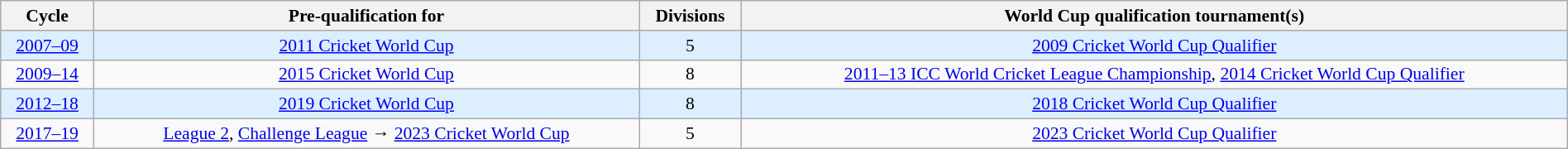<table class="wikitable" style="font-size:90%; width: 100%; text-align: center;">
<tr>
<th>Cycle</th>
<th>Pre-qualification for</th>
<th>Divisions</th>
<th>World Cup qualification tournament(s)</th>
</tr>
<tr style="background:#ddeeff">
<td><a href='#'>2007–09</a></td>
<td><a href='#'>2011 Cricket World Cup</a></td>
<td>5</td>
<td><a href='#'>2009 Cricket World Cup Qualifier</a></td>
</tr>
<tr>
<td><a href='#'>2009–14</a></td>
<td><a href='#'>2015 Cricket World Cup</a></td>
<td>8</td>
<td><a href='#'>2011–13 ICC World Cricket League Championship</a>, <a href='#'>2014 Cricket World Cup Qualifier</a></td>
</tr>
<tr style="background:#ddeeff">
<td><a href='#'>2012–18</a></td>
<td><a href='#'>2019 Cricket World Cup</a></td>
<td>8</td>
<td><a href='#'>2018 Cricket World Cup Qualifier</a></td>
</tr>
<tr>
<td><a href='#'>2017–19</a></td>
<td><a href='#'>League 2</a>, <a href='#'>Challenge League</a> → <a href='#'>2023 Cricket World Cup</a></td>
<td>5</td>
<td><a href='#'>2023 Cricket World Cup Qualifier</a></td>
</tr>
</table>
